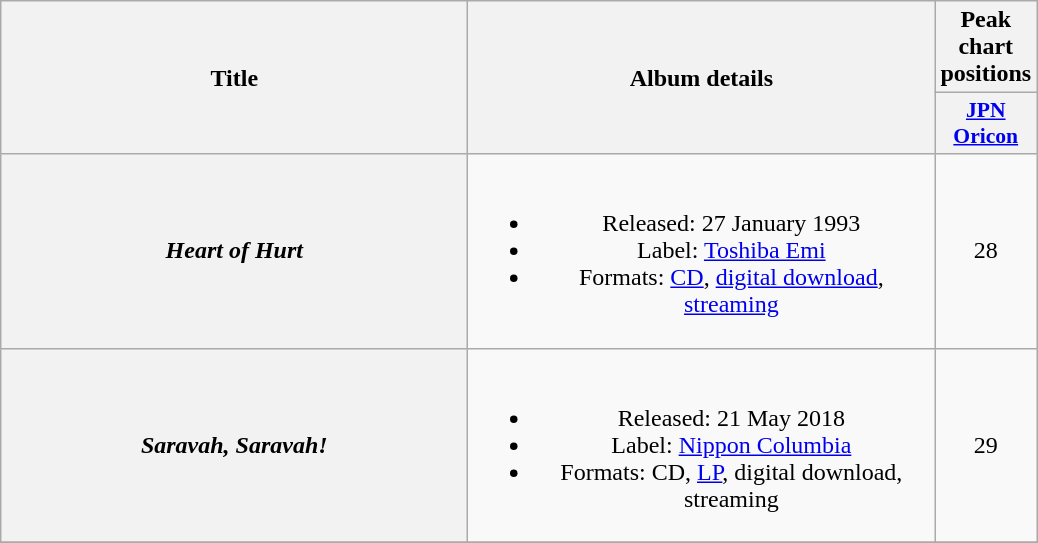<table class="wikitable plainrowheaders" style="text-align:center;">
<tr>
<th scope="col" rowspan="2" style="width:19em;">Title</th>
<th scope="col" rowspan="2" style="width:19em;">Album details</th>
<th scope="col">Peak chart positions</th>
</tr>
<tr>
<th scope="col" style="width:2.9em;font-size:90%;"><a href='#'>JPN<br>Oricon</a><br></th>
</tr>
<tr>
<th scope="row"><em>Heart of Hurt</em></th>
<td><br><ul><li>Released: 27 January 1993</li><li>Label: <a href='#'>Toshiba Emi</a></li><li>Formats: <a href='#'>CD</a>, <a href='#'>digital download</a>, <a href='#'>streaming</a></li></ul></td>
<td>28</td>
</tr>
<tr>
<th scope="row"><em>Saravah, Saravah!</em></th>
<td><br><ul><li>Released: 21 May 2018</li><li>Label: <a href='#'>Nippon Columbia</a></li><li>Formats: CD, <a href='#'>LP</a>, digital download, streaming</li></ul></td>
<td>29</td>
</tr>
<tr>
</tr>
</table>
